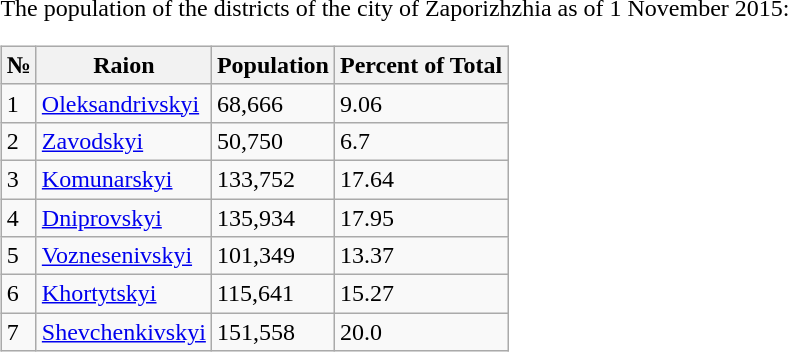<table class="center" "toccolours" style="float:right; font-size:100%; margin-left:10px">
<tr>
<td style="padding-left:1em;"><br><br>
The population of the districts of the city of Zaporizhzhia as of 1 November 2015:<table class="wikitable sortable">
<tr>
<th>№</th>
<th>Raion</th>
<th>Population</th>
<th>Percent of Total</th>
</tr>
<tr>
<td>1</td>
<td><a href='#'>Oleksandrivskyi</a></td>
<td>68,666</td>
<td>9.06</td>
</tr>
<tr>
<td>2</td>
<td><a href='#'>Zavodskyi</a></td>
<td>50,750</td>
<td>6.7</td>
</tr>
<tr>
<td>3</td>
<td><a href='#'>Komunarskyi</a></td>
<td>133,752</td>
<td>17.64</td>
</tr>
<tr>
<td>4</td>
<td><a href='#'>Dniprovskyi</a></td>
<td>135,934</td>
<td>17.95</td>
</tr>
<tr>
<td>5</td>
<td><a href='#'>Voznesenivskyi</a></td>
<td>101,349</td>
<td>13.37</td>
</tr>
<tr>
<td>6</td>
<td><a href='#'>Khortytskyi</a></td>
<td>115,641</td>
<td>15.27</td>
</tr>
<tr>
<td>7</td>
<td><a href='#'>Shevchenkivskyi</a></td>
<td>151,558</td>
<td>20.0</td>
</tr>
</table>
</td>
<td><ol><br>
</ol></td>
</tr>
</table>
